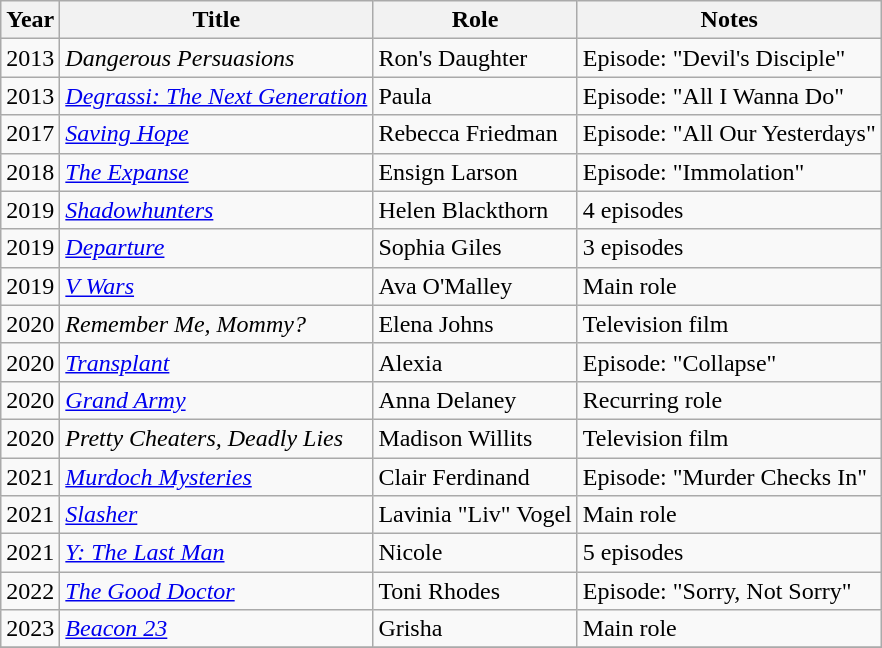<table class="wikitable plainrowheaders sortable">
<tr>
<th scope="col">Year</th>
<th scope="col">Title</th>
<th scope="col">Role</th>
<th scope="col" class="unsortable">Notes</th>
</tr>
<tr>
<td>2013</td>
<td><em>Dangerous Persuasions</em></td>
<td>Ron's Daughter</td>
<td>Episode: "Devil's Disciple"</td>
</tr>
<tr>
<td>2013</td>
<td><em><a href='#'>Degrassi: The Next Generation</a></em></td>
<td>Paula</td>
<td>Episode: "All I Wanna Do"</td>
</tr>
<tr>
<td>2017</td>
<td><em><a href='#'>Saving Hope</a></em></td>
<td>Rebecca Friedman</td>
<td>Episode: "All Our Yesterdays"</td>
</tr>
<tr>
<td>2018</td>
<td data-sort-value="Expanse, The"><em><a href='#'>The Expanse</a></em></td>
<td>Ensign Larson</td>
<td>Episode: "Immolation"</td>
</tr>
<tr>
<td>2019</td>
<td><em><a href='#'>Shadowhunters</a></em></td>
<td>Helen Blackthorn</td>
<td>4 episodes</td>
</tr>
<tr>
<td>2019</td>
<td><em><a href='#'>Departure</a></em></td>
<td>Sophia Giles</td>
<td>3 episodes</td>
</tr>
<tr>
<td>2019</td>
<td><em><a href='#'>V Wars</a></em></td>
<td>Ava O'Malley</td>
<td>Main role</td>
</tr>
<tr>
<td>2020</td>
<td><em>Remember Me, Mommy?</em></td>
<td>Elena Johns</td>
<td>Television film</td>
</tr>
<tr>
<td>2020</td>
<td><em><a href='#'>Transplant</a></em></td>
<td>Alexia</td>
<td>Episode: "Collapse"</td>
</tr>
<tr>
<td>2020</td>
<td><em><a href='#'>Grand Army</a></em></td>
<td>Anna Delaney</td>
<td>Recurring role</td>
</tr>
<tr>
<td>2020</td>
<td><em>Pretty Cheaters, Deadly Lies</em></td>
<td>Madison Willits</td>
<td>Television film</td>
</tr>
<tr>
<td>2021</td>
<td><em><a href='#'>Murdoch Mysteries</a></em></td>
<td>Clair Ferdinand</td>
<td>Episode: "Murder Checks In"</td>
</tr>
<tr>
<td>2021</td>
<td><em><a href='#'>Slasher</a></em></td>
<td>Lavinia "Liv" Vogel</td>
<td>Main role</td>
</tr>
<tr>
<td>2021</td>
<td><em><a href='#'>Y: The Last Man</a></em></td>
<td>Nicole</td>
<td>5 episodes</td>
</tr>
<tr>
<td>2022</td>
<td data-sort-value="Good Doctor, The"><em><a href='#'>The Good Doctor</a></em></td>
<td>Toni Rhodes</td>
<td>Episode: "Sorry, Not Sorry"</td>
</tr>
<tr>
<td>2023</td>
<td><em><a href='#'>Beacon 23</a></em></td>
<td>Grisha</td>
<td>Main role</td>
</tr>
<tr>
</tr>
</table>
